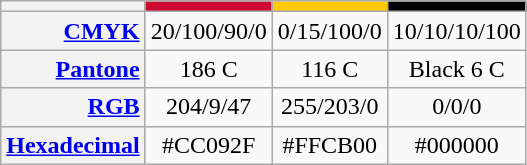<table class="wikitable" style="text-align:center">
<tr>
<th scope="col"></th>
<th scope="col" style="background:#CC092F"></th>
<th scope="col" style="background:#FFCB00"></th>
<th scope="col" style="background:#000000"></th>
</tr>
<tr>
<th scope="row" style="text-align:right"><a href='#'>CMYK</a></th>
<td>20/100/90/0</td>
<td>0/15/100/0</td>
<td>10/10/10/100</td>
</tr>
<tr>
<th scope="row" style="text-align:right"><a href='#'>Pantone</a></th>
<td>186 C</td>
<td>116 C</td>
<td>Black 6 C</td>
</tr>
<tr>
<th scope="row" style="text-align:right"><a href='#'>RGB</a></th>
<td>204/9/47</td>
<td>255/203/0</td>
<td>0/0/0</td>
</tr>
<tr>
<th scope="row" style="text-align:right"><a href='#'>Hexadecimal</a></th>
<td>#CC092F</td>
<td>#FFCB00</td>
<td>#000000</td>
</tr>
</table>
